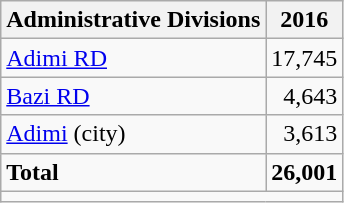<table class="wikitable">
<tr>
<th>Administrative Divisions</th>
<th>2016</th>
</tr>
<tr>
<td><a href='#'>Adimi RD</a></td>
<td style="text-align: right;">17,745</td>
</tr>
<tr>
<td><a href='#'>Bazi RD</a></td>
<td style="text-align: right;">4,643</td>
</tr>
<tr>
<td><a href='#'>Adimi</a> (city)</td>
<td style="text-align: right;">3,613</td>
</tr>
<tr>
<td><strong>Total</strong></td>
<td style="text-align: right;"><strong>26,001</strong></td>
</tr>
<tr>
<td colspan=2></td>
</tr>
</table>
